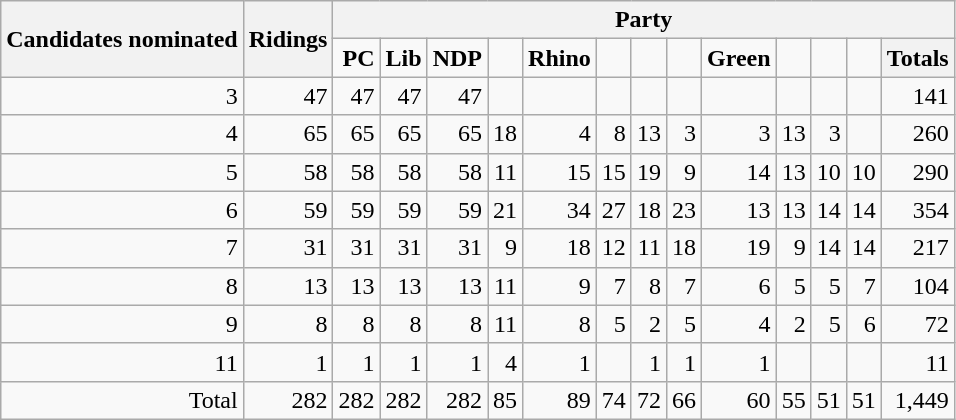<table class="wikitable" style="text-align:right;">
<tr>
<th rowspan="2">Candidates nominated</th>
<th rowspan="2">Ridings</th>
<th colspan="16">Party</th>
</tr>
<tr>
<td><strong>PC</strong></td>
<td><strong>Lib</strong></td>
<td><strong>NDP</strong></td>
<td><strong></strong></td>
<td><strong>Rhino</strong></td>
<td><strong></strong></td>
<td><strong></strong></td>
<td><strong></strong></td>
<td><strong>Green</strong></td>
<td><strong></strong></td>
<td><strong></strong></td>
<td><strong></strong></td>
<th>Totals</th>
</tr>
<tr>
<td>3</td>
<td>47</td>
<td>47</td>
<td>47</td>
<td>47</td>
<td></td>
<td></td>
<td></td>
<td></td>
<td></td>
<td></td>
<td></td>
<td></td>
<td></td>
<td>141</td>
</tr>
<tr>
<td>4</td>
<td>65</td>
<td>65</td>
<td>65</td>
<td>65</td>
<td>18</td>
<td>4</td>
<td>8</td>
<td>13</td>
<td>3</td>
<td>3</td>
<td>13</td>
<td>3</td>
<td></td>
<td>260</td>
</tr>
<tr>
<td>5</td>
<td>58</td>
<td>58</td>
<td>58</td>
<td>58</td>
<td>11</td>
<td>15</td>
<td>15</td>
<td>19</td>
<td>9</td>
<td>14</td>
<td>13</td>
<td>10</td>
<td>10</td>
<td>290</td>
</tr>
<tr>
<td>6</td>
<td>59</td>
<td>59</td>
<td>59</td>
<td>59</td>
<td>21</td>
<td>34</td>
<td>27</td>
<td>18</td>
<td>23</td>
<td>13</td>
<td>13</td>
<td>14</td>
<td>14</td>
<td>354</td>
</tr>
<tr>
<td>7</td>
<td>31</td>
<td>31</td>
<td>31</td>
<td>31</td>
<td>9</td>
<td>18</td>
<td>12</td>
<td>11</td>
<td>18</td>
<td>19</td>
<td>9</td>
<td>14</td>
<td>14</td>
<td>217</td>
</tr>
<tr>
<td>8</td>
<td>13</td>
<td>13</td>
<td>13</td>
<td>13</td>
<td>11</td>
<td>9</td>
<td>7</td>
<td>8</td>
<td>7</td>
<td>6</td>
<td>5</td>
<td>5</td>
<td>7</td>
<td>104</td>
</tr>
<tr>
<td>9</td>
<td>8</td>
<td>8</td>
<td>8</td>
<td>8</td>
<td>11</td>
<td>8</td>
<td>5</td>
<td>2</td>
<td>5</td>
<td>4</td>
<td>2</td>
<td>5</td>
<td>6</td>
<td>72</td>
</tr>
<tr>
<td>11</td>
<td>1</td>
<td>1</td>
<td>1</td>
<td>1</td>
<td>4</td>
<td>1</td>
<td></td>
<td>1</td>
<td>1</td>
<td>1</td>
<td></td>
<td></td>
<td></td>
<td>11</td>
</tr>
<tr>
<td>Total</td>
<td>282</td>
<td>282</td>
<td>282</td>
<td>282</td>
<td>85</td>
<td>89</td>
<td>74</td>
<td>72</td>
<td>66</td>
<td>60</td>
<td>55</td>
<td>51</td>
<td>51</td>
<td>1,449</td>
</tr>
</table>
